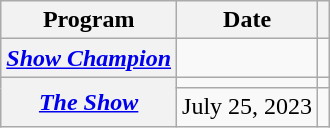<table class="wikitable plainrowheaders sortable" style="text-align:center">
<tr>
<th scope="col">Program </th>
<th scope="col">Date</th>
<th scope="col" class="unsortable"></th>
</tr>
<tr>
<th scope="row"><em><a href='#'>Show Champion</a></em></th>
<td></td>
<td></td>
</tr>
<tr>
<th scope="row" rowspan="2"><em><a href='#'>The Show</a></em></th>
<td></td>
<td></td>
</tr>
<tr>
<td>July 25, 2023</td>
<td></td>
</tr>
</table>
